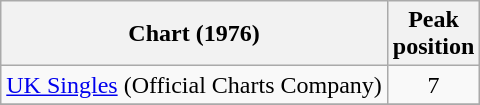<table class="wikitable sortable">
<tr>
<th align="left">Chart (1976)</th>
<th align="left">Peak<br>position</th>
</tr>
<tr>
<td><a href='#'>UK Singles</a> (Official Charts Company)</td>
<td style="text-align:center;">7</td>
</tr>
<tr>
</tr>
</table>
